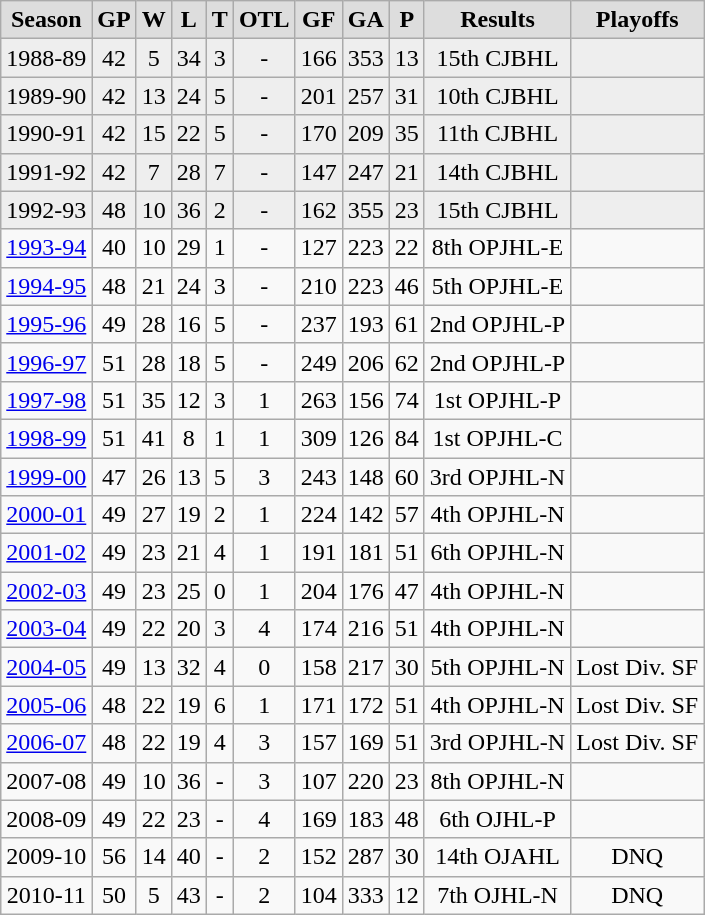<table class="wikitable">
<tr align="center"  bgcolor="#dddddd">
<td><strong>Season</strong></td>
<td><strong>GP</strong></td>
<td><strong>W</strong></td>
<td><strong>L</strong></td>
<td><strong>T</strong></td>
<td><strong>OTL</strong></td>
<td><strong>GF</strong></td>
<td><strong>GA</strong></td>
<td><strong>P</strong></td>
<td><strong>Results</strong></td>
<td><strong>Playoffs</strong></td>
</tr>
<tr align="center" bgcolor="#eeeeee">
<td>1988-89</td>
<td>42</td>
<td>5</td>
<td>34</td>
<td>3</td>
<td>-</td>
<td>166</td>
<td>353</td>
<td>13</td>
<td>15th CJBHL</td>
<td></td>
</tr>
<tr align="center" bgcolor="#eeeeee">
<td>1989-90</td>
<td>42</td>
<td>13</td>
<td>24</td>
<td>5</td>
<td>-</td>
<td>201</td>
<td>257</td>
<td>31</td>
<td>10th CJBHL</td>
<td></td>
</tr>
<tr align="center" bgcolor="#eeeeee">
<td>1990-91</td>
<td>42</td>
<td>15</td>
<td>22</td>
<td>5</td>
<td>-</td>
<td>170</td>
<td>209</td>
<td>35</td>
<td>11th CJBHL</td>
<td></td>
</tr>
<tr align="center" bgcolor="#eeeeee">
<td>1991-92</td>
<td>42</td>
<td>7</td>
<td>28</td>
<td>7</td>
<td>-</td>
<td>147</td>
<td>247</td>
<td>21</td>
<td>14th CJBHL</td>
<td></td>
</tr>
<tr align="center" bgcolor="#eeeeee">
<td>1992-93</td>
<td>48</td>
<td>10</td>
<td>36</td>
<td>2</td>
<td>-</td>
<td>162</td>
<td>355</td>
<td>23</td>
<td>15th CJBHL</td>
<td></td>
</tr>
<tr align="center">
<td><a href='#'>1993-94</a></td>
<td>40</td>
<td>10</td>
<td>29</td>
<td>1</td>
<td>-</td>
<td>127</td>
<td>223</td>
<td>22</td>
<td>8th OPJHL-E</td>
<td></td>
</tr>
<tr align="center">
<td><a href='#'>1994-95</a></td>
<td>48</td>
<td>21</td>
<td>24</td>
<td>3</td>
<td>-</td>
<td>210</td>
<td>223</td>
<td>46</td>
<td>5th OPJHL-E</td>
<td></td>
</tr>
<tr align="center">
<td><a href='#'>1995-96</a></td>
<td>49</td>
<td>28</td>
<td>16</td>
<td>5</td>
<td>-</td>
<td>237</td>
<td>193</td>
<td>61</td>
<td>2nd OPJHL-P</td>
<td></td>
</tr>
<tr align="center">
<td><a href='#'>1996-97</a></td>
<td>51</td>
<td>28</td>
<td>18</td>
<td>5</td>
<td>-</td>
<td>249</td>
<td>206</td>
<td>62</td>
<td>2nd OPJHL-P</td>
<td></td>
</tr>
<tr align="center">
<td><a href='#'>1997-98</a></td>
<td>51</td>
<td>35</td>
<td>12</td>
<td>3</td>
<td>1</td>
<td>263</td>
<td>156</td>
<td>74</td>
<td>1st OPJHL-P</td>
<td></td>
</tr>
<tr align="center">
<td><a href='#'>1998-99</a></td>
<td>51</td>
<td>41</td>
<td>8</td>
<td>1</td>
<td>1</td>
<td>309</td>
<td>126</td>
<td>84</td>
<td>1st OPJHL-C</td>
<td></td>
</tr>
<tr align="center">
<td><a href='#'>1999-00</a></td>
<td>47</td>
<td>26</td>
<td>13</td>
<td>5</td>
<td>3</td>
<td>243</td>
<td>148</td>
<td>60</td>
<td>3rd OPJHL-N</td>
<td></td>
</tr>
<tr align="center">
<td><a href='#'>2000-01</a></td>
<td>49</td>
<td>27</td>
<td>19</td>
<td>2</td>
<td>1</td>
<td>224</td>
<td>142</td>
<td>57</td>
<td>4th OPJHL-N</td>
<td></td>
</tr>
<tr align="center">
<td><a href='#'>2001-02</a></td>
<td>49</td>
<td>23</td>
<td>21</td>
<td>4</td>
<td>1</td>
<td>191</td>
<td>181</td>
<td>51</td>
<td>6th OPJHL-N</td>
<td></td>
</tr>
<tr align="center">
<td><a href='#'>2002-03</a></td>
<td>49</td>
<td>23</td>
<td>25</td>
<td>0</td>
<td>1</td>
<td>204</td>
<td>176</td>
<td>47</td>
<td>4th OPJHL-N</td>
<td></td>
</tr>
<tr align="center">
<td><a href='#'>2003-04</a></td>
<td>49</td>
<td>22</td>
<td>20</td>
<td>3</td>
<td>4</td>
<td>174</td>
<td>216</td>
<td>51</td>
<td>4th OPJHL-N</td>
<td></td>
</tr>
<tr align="center">
<td><a href='#'>2004-05</a></td>
<td>49</td>
<td>13</td>
<td>32</td>
<td>4</td>
<td>0</td>
<td>158</td>
<td>217</td>
<td>30</td>
<td>5th OPJHL-N</td>
<td>Lost Div. SF</td>
</tr>
<tr align="center">
<td><a href='#'>2005-06</a></td>
<td>48</td>
<td>22</td>
<td>19</td>
<td>6</td>
<td>1</td>
<td>171</td>
<td>172</td>
<td>51</td>
<td>4th OPJHL-N</td>
<td>Lost Div. SF</td>
</tr>
<tr align="center">
<td><a href='#'>2006-07</a></td>
<td>48</td>
<td>22</td>
<td>19</td>
<td>4</td>
<td>3</td>
<td>157</td>
<td>169</td>
<td>51</td>
<td>3rd OPJHL-N</td>
<td>Lost Div. SF</td>
</tr>
<tr align="center">
<td>2007-08</td>
<td>49</td>
<td>10</td>
<td>36</td>
<td>-</td>
<td>3</td>
<td>107</td>
<td>220</td>
<td>23</td>
<td>8th OPJHL-N</td>
<td></td>
</tr>
<tr align="center">
<td>2008-09</td>
<td>49</td>
<td>22</td>
<td>23</td>
<td>-</td>
<td>4</td>
<td>169</td>
<td>183</td>
<td>48</td>
<td>6th OJHL-P</td>
<td></td>
</tr>
<tr align="center">
<td>2009-10</td>
<td>56</td>
<td>14</td>
<td>40</td>
<td>-</td>
<td>2</td>
<td>152</td>
<td>287</td>
<td>30</td>
<td>14th OJAHL</td>
<td>DNQ</td>
</tr>
<tr align="center">
<td>2010-11</td>
<td>50</td>
<td>5</td>
<td>43</td>
<td>-</td>
<td>2</td>
<td>104</td>
<td>333</td>
<td>12</td>
<td>7th OJHL-N</td>
<td>DNQ</td>
</tr>
</table>
